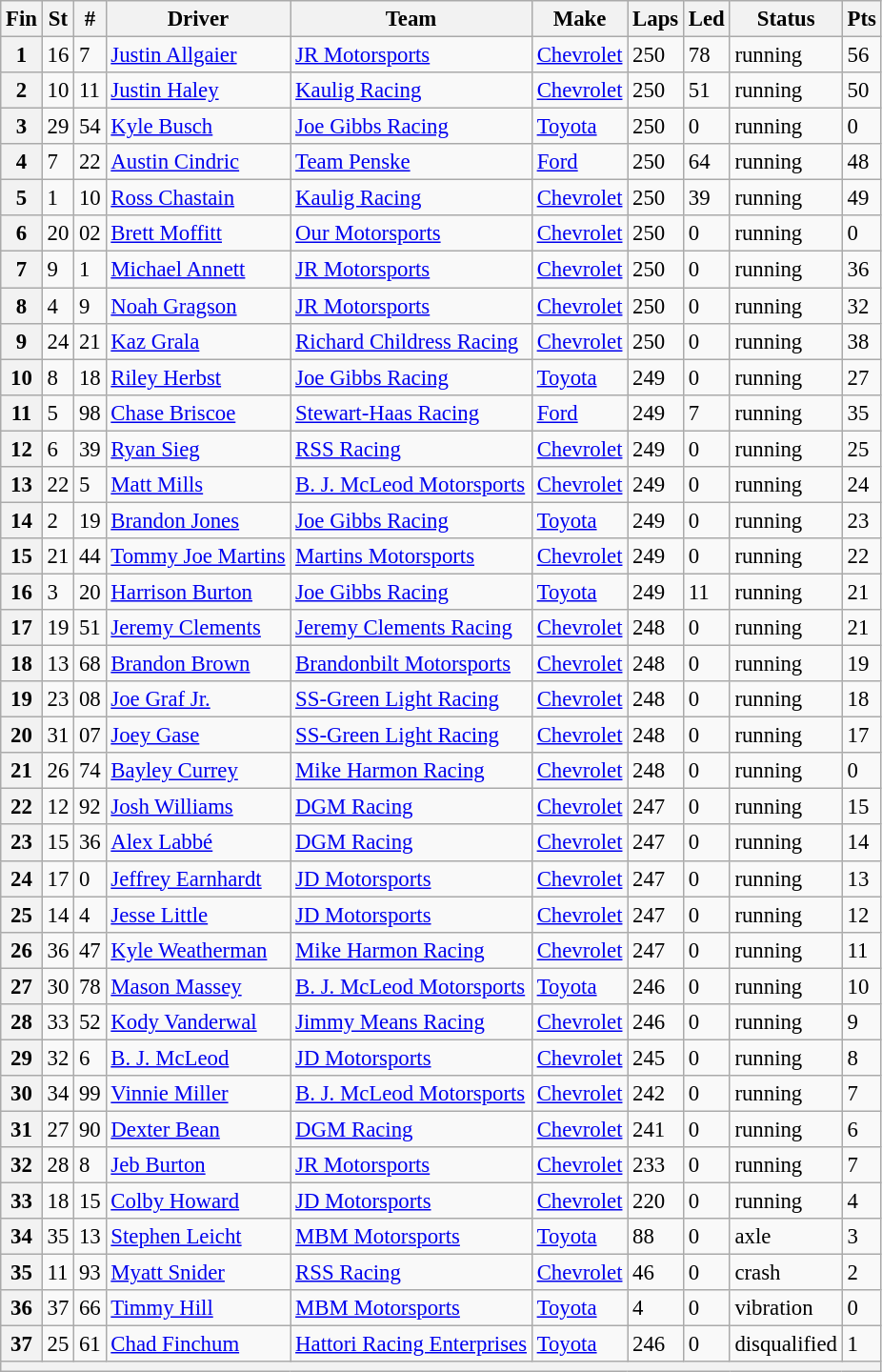<table class="wikitable" style="font-size:95%">
<tr>
<th>Fin</th>
<th>St</th>
<th>#</th>
<th>Driver</th>
<th>Team</th>
<th>Make</th>
<th>Laps</th>
<th>Led</th>
<th>Status</th>
<th>Pts</th>
</tr>
<tr>
<th>1</th>
<td>16</td>
<td>7</td>
<td><a href='#'>Justin Allgaier</a></td>
<td><a href='#'>JR Motorsports</a></td>
<td><a href='#'>Chevrolet</a></td>
<td>250</td>
<td>78</td>
<td>running</td>
<td>56</td>
</tr>
<tr>
<th>2</th>
<td>10</td>
<td>11</td>
<td><a href='#'>Justin Haley</a></td>
<td><a href='#'>Kaulig Racing</a></td>
<td><a href='#'>Chevrolet</a></td>
<td>250</td>
<td>51</td>
<td>running</td>
<td>50</td>
</tr>
<tr>
<th>3</th>
<td>29</td>
<td>54</td>
<td><a href='#'>Kyle Busch</a></td>
<td><a href='#'>Joe Gibbs Racing</a></td>
<td><a href='#'>Toyota</a></td>
<td>250</td>
<td>0</td>
<td>running</td>
<td>0</td>
</tr>
<tr>
<th>4</th>
<td>7</td>
<td>22</td>
<td><a href='#'>Austin Cindric</a></td>
<td><a href='#'>Team Penske</a></td>
<td><a href='#'>Ford</a></td>
<td>250</td>
<td>64</td>
<td>running</td>
<td>48</td>
</tr>
<tr>
<th>5</th>
<td>1</td>
<td>10</td>
<td><a href='#'>Ross Chastain</a></td>
<td><a href='#'>Kaulig Racing</a></td>
<td><a href='#'>Chevrolet</a></td>
<td>250</td>
<td>39</td>
<td>running</td>
<td>49</td>
</tr>
<tr>
<th>6</th>
<td>20</td>
<td>02</td>
<td><a href='#'>Brett Moffitt</a></td>
<td><a href='#'>Our Motorsports</a></td>
<td><a href='#'>Chevrolet</a></td>
<td>250</td>
<td>0</td>
<td>running</td>
<td>0</td>
</tr>
<tr>
<th>7</th>
<td>9</td>
<td>1</td>
<td><a href='#'>Michael Annett</a></td>
<td><a href='#'>JR Motorsports</a></td>
<td><a href='#'>Chevrolet</a></td>
<td>250</td>
<td>0</td>
<td>running</td>
<td>36</td>
</tr>
<tr>
<th>8</th>
<td>4</td>
<td>9</td>
<td><a href='#'>Noah Gragson</a></td>
<td><a href='#'>JR Motorsports</a></td>
<td><a href='#'>Chevrolet</a></td>
<td>250</td>
<td>0</td>
<td>running</td>
<td>32</td>
</tr>
<tr>
<th>9</th>
<td>24</td>
<td>21</td>
<td><a href='#'>Kaz Grala</a></td>
<td><a href='#'>Richard Childress Racing</a></td>
<td><a href='#'>Chevrolet</a></td>
<td>250</td>
<td>0</td>
<td>running</td>
<td>38</td>
</tr>
<tr>
<th>10</th>
<td>8</td>
<td>18</td>
<td><a href='#'>Riley Herbst</a></td>
<td><a href='#'>Joe Gibbs Racing</a></td>
<td><a href='#'>Toyota</a></td>
<td>249</td>
<td>0</td>
<td>running</td>
<td>27</td>
</tr>
<tr>
<th>11</th>
<td>5</td>
<td>98</td>
<td><a href='#'>Chase Briscoe</a></td>
<td><a href='#'>Stewart-Haas Racing</a></td>
<td><a href='#'>Ford</a></td>
<td>249</td>
<td>7</td>
<td>running</td>
<td>35</td>
</tr>
<tr>
<th>12</th>
<td>6</td>
<td>39</td>
<td><a href='#'>Ryan Sieg</a></td>
<td><a href='#'>RSS Racing</a></td>
<td><a href='#'>Chevrolet</a></td>
<td>249</td>
<td>0</td>
<td>running</td>
<td>25</td>
</tr>
<tr>
<th>13</th>
<td>22</td>
<td>5</td>
<td><a href='#'>Matt Mills</a></td>
<td><a href='#'>B. J. McLeod Motorsports</a></td>
<td><a href='#'>Chevrolet</a></td>
<td>249</td>
<td>0</td>
<td>running</td>
<td>24</td>
</tr>
<tr>
<th>14</th>
<td>2</td>
<td>19</td>
<td><a href='#'>Brandon Jones</a></td>
<td><a href='#'>Joe Gibbs Racing</a></td>
<td><a href='#'>Toyota</a></td>
<td>249</td>
<td>0</td>
<td>running</td>
<td>23</td>
</tr>
<tr>
<th>15</th>
<td>21</td>
<td>44</td>
<td><a href='#'>Tommy Joe Martins</a></td>
<td><a href='#'>Martins Motorsports</a></td>
<td><a href='#'>Chevrolet</a></td>
<td>249</td>
<td>0</td>
<td>running</td>
<td>22</td>
</tr>
<tr>
<th>16</th>
<td>3</td>
<td>20</td>
<td><a href='#'>Harrison Burton</a></td>
<td><a href='#'>Joe Gibbs Racing</a></td>
<td><a href='#'>Toyota</a></td>
<td>249</td>
<td>11</td>
<td>running</td>
<td>21</td>
</tr>
<tr>
<th>17</th>
<td>19</td>
<td>51</td>
<td><a href='#'>Jeremy Clements</a></td>
<td><a href='#'>Jeremy Clements Racing</a></td>
<td><a href='#'>Chevrolet</a></td>
<td>248</td>
<td>0</td>
<td>running</td>
<td>21</td>
</tr>
<tr>
<th>18</th>
<td>13</td>
<td>68</td>
<td><a href='#'>Brandon Brown</a></td>
<td><a href='#'>Brandonbilt Motorsports</a></td>
<td><a href='#'>Chevrolet</a></td>
<td>248</td>
<td>0</td>
<td>running</td>
<td>19</td>
</tr>
<tr>
<th>19</th>
<td>23</td>
<td>08</td>
<td><a href='#'>Joe Graf Jr.</a></td>
<td><a href='#'>SS-Green Light Racing</a></td>
<td><a href='#'>Chevrolet</a></td>
<td>248</td>
<td>0</td>
<td>running</td>
<td>18</td>
</tr>
<tr>
<th>20</th>
<td>31</td>
<td>07</td>
<td><a href='#'>Joey Gase</a></td>
<td><a href='#'>SS-Green Light Racing</a></td>
<td><a href='#'>Chevrolet</a></td>
<td>248</td>
<td>0</td>
<td>running</td>
<td>17</td>
</tr>
<tr>
<th>21</th>
<td>26</td>
<td>74</td>
<td><a href='#'>Bayley Currey</a></td>
<td><a href='#'>Mike Harmon Racing</a></td>
<td><a href='#'>Chevrolet</a></td>
<td>248</td>
<td>0</td>
<td>running</td>
<td>0</td>
</tr>
<tr>
<th>22</th>
<td>12</td>
<td>92</td>
<td><a href='#'>Josh Williams</a></td>
<td><a href='#'>DGM Racing</a></td>
<td><a href='#'>Chevrolet</a></td>
<td>247</td>
<td>0</td>
<td>running</td>
<td>15</td>
</tr>
<tr>
<th>23</th>
<td>15</td>
<td>36</td>
<td><a href='#'>Alex Labbé</a></td>
<td><a href='#'>DGM Racing</a></td>
<td><a href='#'>Chevrolet</a></td>
<td>247</td>
<td>0</td>
<td>running</td>
<td>14</td>
</tr>
<tr>
<th>24</th>
<td>17</td>
<td>0</td>
<td><a href='#'>Jeffrey Earnhardt</a></td>
<td><a href='#'>JD Motorsports</a></td>
<td><a href='#'>Chevrolet</a></td>
<td>247</td>
<td>0</td>
<td>running</td>
<td>13</td>
</tr>
<tr>
<th>25</th>
<td>14</td>
<td>4</td>
<td><a href='#'>Jesse Little</a></td>
<td><a href='#'>JD Motorsports</a></td>
<td><a href='#'>Chevrolet</a></td>
<td>247</td>
<td>0</td>
<td>running</td>
<td>12</td>
</tr>
<tr>
<th>26</th>
<td>36</td>
<td>47</td>
<td><a href='#'>Kyle Weatherman</a></td>
<td><a href='#'>Mike Harmon Racing</a></td>
<td><a href='#'>Chevrolet</a></td>
<td>247</td>
<td>0</td>
<td>running</td>
<td>11</td>
</tr>
<tr>
<th>27</th>
<td>30</td>
<td>78</td>
<td><a href='#'>Mason Massey</a></td>
<td><a href='#'>B. J. McLeod Motorsports</a></td>
<td><a href='#'>Toyota</a></td>
<td>246</td>
<td>0</td>
<td>running</td>
<td>10</td>
</tr>
<tr>
<th>28</th>
<td>33</td>
<td>52</td>
<td><a href='#'>Kody Vanderwal</a></td>
<td><a href='#'>Jimmy Means Racing</a></td>
<td><a href='#'>Chevrolet</a></td>
<td>246</td>
<td>0</td>
<td>running</td>
<td>9</td>
</tr>
<tr>
<th>29</th>
<td>32</td>
<td>6</td>
<td><a href='#'>B. J. McLeod</a></td>
<td><a href='#'>JD Motorsports</a></td>
<td><a href='#'>Chevrolet</a></td>
<td>245</td>
<td>0</td>
<td>running</td>
<td>8</td>
</tr>
<tr>
<th>30</th>
<td>34</td>
<td>99</td>
<td><a href='#'>Vinnie Miller</a></td>
<td><a href='#'>B. J. McLeod Motorsports</a></td>
<td><a href='#'>Chevrolet</a></td>
<td>242</td>
<td>0</td>
<td>running</td>
<td>7</td>
</tr>
<tr>
<th>31</th>
<td>27</td>
<td>90</td>
<td><a href='#'>Dexter Bean</a></td>
<td><a href='#'>DGM Racing</a></td>
<td><a href='#'>Chevrolet</a></td>
<td>241</td>
<td>0</td>
<td>running</td>
<td>6</td>
</tr>
<tr>
<th>32</th>
<td>28</td>
<td>8</td>
<td><a href='#'>Jeb Burton</a></td>
<td><a href='#'>JR Motorsports</a></td>
<td><a href='#'>Chevrolet</a></td>
<td>233</td>
<td>0</td>
<td>running</td>
<td>7</td>
</tr>
<tr>
<th>33</th>
<td>18</td>
<td>15</td>
<td><a href='#'>Colby Howard</a></td>
<td><a href='#'>JD Motorsports</a></td>
<td><a href='#'>Chevrolet</a></td>
<td>220</td>
<td>0</td>
<td>running</td>
<td>4</td>
</tr>
<tr>
<th>34</th>
<td>35</td>
<td>13</td>
<td><a href='#'>Stephen Leicht</a></td>
<td><a href='#'>MBM Motorsports</a></td>
<td><a href='#'>Toyota</a></td>
<td>88</td>
<td>0</td>
<td>axle</td>
<td>3</td>
</tr>
<tr>
<th>35</th>
<td>11</td>
<td>93</td>
<td><a href='#'>Myatt Snider</a></td>
<td><a href='#'>RSS Racing</a></td>
<td><a href='#'>Chevrolet</a></td>
<td>46</td>
<td>0</td>
<td>crash</td>
<td>2</td>
</tr>
<tr>
<th>36</th>
<td>37</td>
<td>66</td>
<td><a href='#'>Timmy Hill</a></td>
<td><a href='#'>MBM Motorsports</a></td>
<td><a href='#'>Toyota</a></td>
<td>4</td>
<td>0</td>
<td>vibration</td>
<td>0</td>
</tr>
<tr>
<th>37</th>
<td>25</td>
<td>61</td>
<td><a href='#'>Chad Finchum</a></td>
<td><a href='#'>Hattori Racing Enterprises</a></td>
<td><a href='#'>Toyota</a></td>
<td>246</td>
<td>0</td>
<td>disqualified</td>
<td>1</td>
</tr>
<tr>
<th colspan="10"></th>
</tr>
</table>
